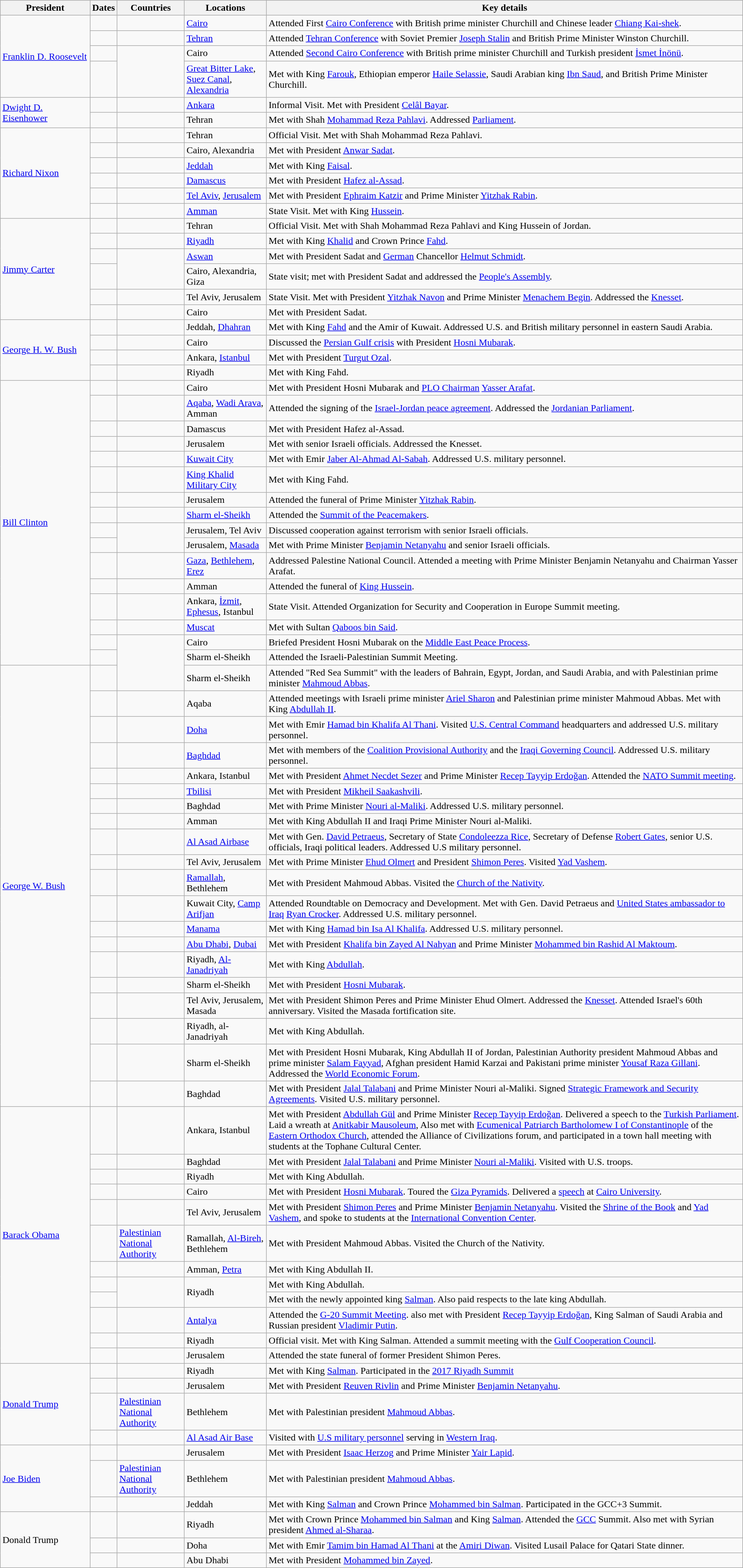<table class="wikitable sortable">
<tr>
<th>President</th>
<th>Dates</th>
<th>Countries</th>
<th>Locations</th>
<th>Key details</th>
</tr>
<tr>
<td nowrap rowspan=4><a href='#'>Franklin D. Roosevelt</a></td>
<td></td>
<td></td>
<td><a href='#'>Cairo</a></td>
<td>Attended First <a href='#'>Cairo Conference</a> with British prime minister Churchill and Chinese leader <a href='#'>Chiang Kai-shek</a>.</td>
</tr>
<tr>
<td nowrap></td>
<td></td>
<td><a href='#'>Tehran</a></td>
<td>Attended <a href='#'>Tehran Conference</a> with Soviet Premier <a href='#'>Joseph Stalin</a> and British Prime Minister Winston Churchill.</td>
</tr>
<tr>
<td></td>
<td rowspan=2></td>
<td>Cairo</td>
<td>Attended <a href='#'>Second Cairo Conference</a> with British prime minister Churchill and Turkish president <a href='#'>İsmet İnönü</a>.</td>
</tr>
<tr>
<td></td>
<td><a href='#'>Great Bitter Lake</a>, <a href='#'>Suez Canal</a>, <a href='#'>Alexandria</a></td>
<td>Met with King <a href='#'>Farouk</a>, Ethiopian emperor <a href='#'>Haile Selassie</a>, Saudi Arabian king <a href='#'>Ibn Saud</a>, and British Prime Minister Churchill.</td>
</tr>
<tr>
<td rowspan=2><a href='#'>Dwight D. Eisenhower</a></td>
<td></td>
<td></td>
<td><a href='#'>Ankara</a></td>
<td>Informal Visit. Met with President <a href='#'>Celâl Bayar</a>.</td>
</tr>
<tr>
<td></td>
<td></td>
<td>Tehran</td>
<td>Met with Shah <a href='#'>Mohammad Reza Pahlavi</a>. Addressed <a href='#'>Parliament</a>.</td>
</tr>
<tr>
<td rowspan=6><a href='#'>Richard Nixon</a></td>
<td></td>
<td></td>
<td>Tehran</td>
<td>Official Visit. Met with Shah Mohammad Reza Pahlavi.</td>
</tr>
<tr>
<td></td>
<td></td>
<td>Cairo, Alexandria</td>
<td>Met with President <a href='#'>Anwar Sadat</a>.</td>
</tr>
<tr>
<td></td>
<td></td>
<td><a href='#'>Jeddah</a></td>
<td>Met with King <a href='#'>Faisal</a>.</td>
</tr>
<tr>
<td></td>
<td></td>
<td><a href='#'>Damascus</a></td>
<td>Met with President <a href='#'>Hafez al-Assad</a>.</td>
</tr>
<tr>
<td></td>
<td></td>
<td><a href='#'>Tel Aviv</a>, <a href='#'>Jerusalem</a></td>
<td>Met with President <a href='#'>Ephraim Katzir</a> and Prime Minister <a href='#'>Yitzhak Rabin</a>.</td>
</tr>
<tr>
<td></td>
<td></td>
<td><a href='#'>Amman</a></td>
<td>State Visit. Met with King <a href='#'>Hussein</a>.</td>
</tr>
<tr>
<td rowspan=6><a href='#'>Jimmy Carter</a></td>
<td></td>
<td></td>
<td>Tehran</td>
<td>Official Visit. Met with Shah Mohammad Reza Pahlavi and King Hussein of Jordan.</td>
</tr>
<tr>
<td></td>
<td></td>
<td><a href='#'>Riyadh</a></td>
<td>Met with King <a href='#'>Khalid</a> and Crown Prince <a href='#'>Fahd</a>.</td>
</tr>
<tr>
<td></td>
<td rowspan=2></td>
<td><a href='#'>Aswan</a></td>
<td>Met with President Sadat and <a href='#'>German</a> Chancellor <a href='#'>Helmut Schmidt</a>.</td>
</tr>
<tr>
<td></td>
<td>Cairo, Alexandria, Giza</td>
<td>State visit; met with President Sadat and addressed the <a href='#'>People's Assembly</a>.</td>
</tr>
<tr>
<td></td>
<td></td>
<td>Tel Aviv, Jerusalem</td>
<td>State Visit. Met with President <a href='#'>Yitzhak Navon</a> and Prime Minister <a href='#'>Menachem Begin</a>. Addressed the <a href='#'>Knesset</a>.</td>
</tr>
<tr>
<td></td>
<td></td>
<td>Cairo</td>
<td>Met with President Sadat.</td>
</tr>
<tr>
<td rowspan=4><a href='#'>George H. W. Bush</a></td>
<td></td>
<td></td>
<td>Jeddah, <a href='#'>Dhahran</a></td>
<td>Met with King <a href='#'>Fahd</a> and the Amir of Kuwait. Addressed U.S. and British military personnel in eastern Saudi Arabia.</td>
</tr>
<tr>
<td></td>
<td></td>
<td>Cairo</td>
<td>Discussed the <a href='#'>Persian Gulf crisis</a> with President <a href='#'>Hosni Mubarak</a>.</td>
</tr>
<tr>
<td></td>
<td></td>
<td>Ankara, <a href='#'>Istanbul</a></td>
<td>Met with President <a href='#'>Turgut Ozal</a>.</td>
</tr>
<tr>
<td></td>
<td></td>
<td>Riyadh</td>
<td>Met with King Fahd.</td>
</tr>
<tr>
<td rowspan=16><a href='#'>Bill Clinton</a></td>
<td></td>
<td></td>
<td>Cairo</td>
<td>Met with President Hosni Mubarak and <a href='#'>PLO Chairman</a> <a href='#'>Yasser Arafat</a>.</td>
</tr>
<tr>
<td></td>
<td></td>
<td><a href='#'>Aqaba</a>, <a href='#'>Wadi Arava</a>, Amman</td>
<td>Attended the signing of the <a href='#'>Israel-Jordan peace agreement</a>. Addressed the <a href='#'>Jordanian Parliament</a>.</td>
</tr>
<tr>
<td></td>
<td></td>
<td>Damascus</td>
<td>Met with President Hafez al-Assad.</td>
</tr>
<tr>
<td></td>
<td></td>
<td>Jerusalem</td>
<td>Met with senior Israeli officials. Addressed the Knesset.</td>
</tr>
<tr>
<td></td>
<td></td>
<td><a href='#'>Kuwait City</a></td>
<td>Met with Emir <a href='#'>Jaber Al-Ahmad Al-Sabah</a>. Addressed U.S. military personnel.</td>
</tr>
<tr>
<td></td>
<td></td>
<td><a href='#'>King Khalid Military City</a></td>
<td>Met with King Fahd.</td>
</tr>
<tr>
<td></td>
<td></td>
<td>Jerusalem</td>
<td>Attended the funeral of Prime Minister <a href='#'>Yitzhak Rabin</a>.</td>
</tr>
<tr>
<td></td>
<td></td>
<td><a href='#'>Sharm el-Sheikh</a></td>
<td>Attended the <a href='#'>Summit of the Peacemakers</a>.</td>
</tr>
<tr>
<td></td>
<td rowspan=2></td>
<td>Jerusalem, Tel Aviv</td>
<td>Discussed cooperation against terrorism with senior Israeli officials.</td>
</tr>
<tr>
<td></td>
<td>Jerusalem, <a href='#'>Masada</a></td>
<td>Met with Prime Minister <a href='#'>Benjamin Netanyahu</a> and senior Israeli officials.</td>
</tr>
<tr>
<td></td>
<td></td>
<td><a href='#'>Gaza</a>, <a href='#'>Bethlehem</a>, <a href='#'>Erez</a></td>
<td>Addressed Palestine National Council. Attended a meeting with Prime Minister Benjamin Netanyahu and Chairman Yasser Arafat.</td>
</tr>
<tr>
<td></td>
<td></td>
<td>Amman</td>
<td>Attended the funeral of <a href='#'>King Hussein</a>.</td>
</tr>
<tr>
<td></td>
<td></td>
<td>Ankara, <a href='#'>İzmit</a>, <a href='#'>Ephesus</a>, Istanbul</td>
<td>State Visit. Attended Organization for Security and Cooperation in Europe Summit meeting.</td>
</tr>
<tr>
<td></td>
<td></td>
<td><a href='#'>Muscat</a></td>
<td>Met with Sultan <a href='#'>Qaboos bin Said</a>.</td>
</tr>
<tr>
<td></td>
<td rowspan=3></td>
<td>Cairo</td>
<td>Briefed President Hosni Mubarak on the <a href='#'>Middle East Peace Process</a>.</td>
</tr>
<tr>
<td></td>
<td>Sharm el-Sheikh</td>
<td>Attended the Israeli-Palestinian Summit Meeting.</td>
</tr>
<tr>
<td rowspan=20><a href='#'>George W. Bush</a></td>
<td></td>
<td>Sharm el-Sheikh</td>
<td>Attended "Red Sea Summit" with the leaders of Bahrain, Egypt, Jordan, and Saudi Arabia, and with Palestinian prime minister <a href='#'>Mahmoud Abbas</a>.</td>
</tr>
<tr>
<td></td>
<td></td>
<td>Aqaba</td>
<td>Attended meetings with Israeli prime minister <a href='#'>Ariel Sharon</a> and Palestinian prime minister Mahmoud Abbas. Met with King <a href='#'>Abdullah II</a>.</td>
</tr>
<tr>
<td></td>
<td></td>
<td><a href='#'>Doha</a></td>
<td>Met with Emir <a href='#'>Hamad bin Khalifa Al Thani</a>. Visited <a href='#'>U.S. Central Command</a> headquarters and addressed U.S. military personnel.</td>
</tr>
<tr>
<td></td>
<td></td>
<td><a href='#'>Baghdad</a></td>
<td>Met with members of the <a href='#'>Coalition Provisional Authority</a> and the <a href='#'>Iraqi Governing Council</a>. Addressed U.S. military personnel.</td>
</tr>
<tr>
<td></td>
<td></td>
<td>Ankara, Istanbul</td>
<td>Met with President <a href='#'>Ahmet Necdet Sezer</a> and Prime Minister <a href='#'>Recep Tayyip Erdoğan</a>. Attended the <a href='#'>NATO Summit meeting</a>.</td>
</tr>
<tr>
<td></td>
<td></td>
<td><a href='#'>Tbilisi</a></td>
<td>Met with President <a href='#'>Mikheil Saakashvili</a>.</td>
</tr>
<tr>
<td></td>
<td></td>
<td>Baghdad</td>
<td>Met with Prime Minister <a href='#'>Nouri al-Maliki</a>. Addressed U.S. military personnel.</td>
</tr>
<tr>
<td></td>
<td></td>
<td>Amman</td>
<td>Met with King Abdullah II and Iraqi Prime Minister Nouri al-Maliki.</td>
</tr>
<tr>
<td></td>
<td></td>
<td><a href='#'>Al Asad Airbase</a></td>
<td>Met with Gen. <a href='#'>David Petraeus</a>, Secretary of State <a href='#'>Condoleezza Rice</a>, Secretary of Defense <a href='#'>Robert Gates</a>, senior U.S. officials, Iraqi political leaders. Addressed U.S military personnel.</td>
</tr>
<tr>
<td></td>
<td></td>
<td>Tel Aviv, Jerusalem</td>
<td>Met with Prime Minister <a href='#'>Ehud Olmert</a> and President <a href='#'>Shimon Peres</a>. Visited <a href='#'>Yad Vashem</a>.</td>
</tr>
<tr>
<td></td>
<td></td>
<td><a href='#'>Ramallah</a>, Bethlehem</td>
<td>Met with President Mahmoud Abbas. Visited the <a href='#'>Church of the Nativity</a>.</td>
</tr>
<tr>
<td></td>
<td></td>
<td>Kuwait City, <a href='#'>Camp Arifjan</a></td>
<td>Attended Roundtable on Democracy and Development. Met with Gen. David Petraeus and <a href='#'>United States ambassador to Iraq</a> <a href='#'>Ryan Crocker</a>. Addressed U.S. military personnel.</td>
</tr>
<tr>
<td></td>
<td></td>
<td><a href='#'>Manama</a></td>
<td>Met with King <a href='#'>Hamad bin Isa Al Khalifa</a>. Addressed U.S. military personnel.</td>
</tr>
<tr>
<td></td>
<td nowrap></td>
<td><a href='#'>Abu Dhabi</a>, <a href='#'>Dubai</a></td>
<td>Met with President <a href='#'>Khalifa bin Zayed Al Nahyan</a> and Prime Minister <a href='#'>Mohammed bin Rashid Al Maktoum</a>.</td>
</tr>
<tr>
<td></td>
<td></td>
<td>Riyadh, <a href='#'>Al-Janadriyah</a></td>
<td>Met with King <a href='#'>Abdullah</a>.</td>
</tr>
<tr>
<td></td>
<td></td>
<td>Sharm el-Sheikh</td>
<td>Met with President <a href='#'>Hosni Mubarak</a>.</td>
</tr>
<tr>
<td></td>
<td></td>
<td>Tel Aviv, Jerusalem, Masada</td>
<td>Met with President Shimon Peres and Prime Minister Ehud Olmert. Addressed the <a href='#'>Knesset</a>. Attended Israel's 60th anniversary. Visited the Masada fortification site.</td>
</tr>
<tr>
<td></td>
<td></td>
<td>Riyadh, al-Janadriyah</td>
<td>Met with King Abdullah.</td>
</tr>
<tr>
<td></td>
<td></td>
<td>Sharm el-Sheikh</td>
<td>Met with President Hosni Mubarak, King Abdullah II of Jordan, Palestinian Authority president Mahmoud Abbas and prime minister <a href='#'>Salam Fayyad</a>, Afghan president Hamid Karzai and Pakistani prime minister <a href='#'>Yousaf Raza Gillani</a>. Addressed the <a href='#'>World Economic Forum</a>.</td>
</tr>
<tr>
<td></td>
<td></td>
<td>Baghdad</td>
<td>Met with President <a href='#'>Jalal Talabani</a> and Prime Minister Nouri al-Maliki. Signed <a href='#'>Strategic Framework and Security Agreements</a>. Visited U.S. military personnel.</td>
</tr>
<tr>
<td rowspan=12><a href='#'>Barack Obama</a></td>
<td></td>
<td></td>
<td>Ankara, Istanbul</td>
<td>Met with President <a href='#'>Abdullah Gül</a> and Prime Minister <a href='#'>Recep Tayyip Erdoğan</a>. Delivered a speech to the <a href='#'>Turkish Parliament</a>. Laid a wreath at <a href='#'>Anitkabir Mausoleum</a>, Also met with <a href='#'>Ecumenical Patriarch Bartholomew I of Constantinople</a> of the <a href='#'>Eastern Orthodox Church</a>, attended the Alliance of Civilizations forum, and participated in a town hall meeting with students at the Tophane Cultural Center.</td>
</tr>
<tr>
<td></td>
<td></td>
<td>Baghdad</td>
<td>Met with President <a href='#'>Jalal Talabani</a> and Prime Minister <a href='#'>Nouri al-Maliki</a>. Visited with U.S. troops.</td>
</tr>
<tr>
<td></td>
<td></td>
<td>Riyadh</td>
<td>Met with King Abdullah.</td>
</tr>
<tr>
<td></td>
<td></td>
<td>Cairo</td>
<td>Met with President <a href='#'>Hosni Mubarak</a>. Toured the <a href='#'>Giza Pyramids</a>. Delivered a <a href='#'>speech</a> at <a href='#'>Cairo University</a>.</td>
</tr>
<tr>
<td></td>
<td></td>
<td>Tel Aviv, Jerusalem</td>
<td>Met with President <a href='#'>Shimon Peres</a> and Prime Minister <a href='#'>Benjamin Netanyahu</a>. Visited the <a href='#'>Shrine of the Book</a> and <a href='#'>Yad Vashem</a>, and spoke to students at the <a href='#'>International Convention Center</a>.</td>
</tr>
<tr>
<td></td>
<td> <a href='#'>Palestinian National Authority</a></td>
<td>Ramallah, <a href='#'>Al-Bireh</a>, Bethlehem</td>
<td>Met with President Mahmoud Abbas. Visited the Church of the Nativity.</td>
</tr>
<tr>
<td></td>
<td></td>
<td>Amman, <a href='#'>Petra</a></td>
<td>Met with King Abdullah II.</td>
</tr>
<tr>
<td></td>
<td rowspan=2></td>
<td rowspan=2>Riyadh</td>
<td>Met with King Abdullah.</td>
</tr>
<tr>
<td></td>
<td>Met with the newly appointed king <a href='#'>Salman</a>. Also paid respects to the late king Abdullah.</td>
</tr>
<tr>
<td></td>
<td></td>
<td><a href='#'>Antalya</a></td>
<td>Attended the <a href='#'>G-20 Summit Meeting</a>. also met with President <a href='#'>Recep Tayyip Erdoğan</a>, King Salman of Saudi Arabia and Russian president <a href='#'>Vladimir Putin</a>.</td>
</tr>
<tr>
<td></td>
<td></td>
<td>Riyadh</td>
<td>Official visit. Met with King Salman. Attended a summit meeting with the <a href='#'>Gulf Cooperation Council</a>.</td>
</tr>
<tr>
<td></td>
<td></td>
<td>Jerusalem</td>
<td>Attended the state funeral of former President Shimon Peres.</td>
</tr>
<tr>
<td rowspan=4><a href='#'>Donald Trump</a></td>
<td></td>
<td></td>
<td>Riyadh</td>
<td>Met with King <a href='#'>Salman</a>. Participated in the <a href='#'>2017 Riyadh Summit</a></td>
</tr>
<tr>
<td></td>
<td></td>
<td>Jerusalem</td>
<td>Met with President <a href='#'>Reuven Rivlin</a> and Prime Minister <a href='#'>Benjamin Netanyahu</a>.</td>
</tr>
<tr>
<td></td>
<td> <a href='#'>Palestinian National Authority</a></td>
<td>Bethlehem</td>
<td>Met with Palestinian president <a href='#'>Mahmoud Abbas</a>.</td>
</tr>
<tr>
<td></td>
<td></td>
<td><a href='#'>Al Asad Air Base</a></td>
<td>Visited with <a href='#'>U.S military personnel</a> serving in <a href='#'>Western Iraq</a>.</td>
</tr>
<tr>
<td rowspan=3><a href='#'>Joe Biden</a></td>
<td></td>
<td></td>
<td>Jerusalem</td>
<td>Met with President <a href='#'>Isaac Herzog</a> and Prime Minister <a href='#'>Yair Lapid</a>.</td>
</tr>
<tr>
<td></td>
<td> <a href='#'>Palestinian National Authority</a></td>
<td>Bethlehem</td>
<td>Met with Palestinian president <a href='#'>Mahmoud Abbas</a>.</td>
</tr>
<tr>
<td></td>
<td></td>
<td>Jeddah</td>
<td>Met with King <a href='#'>Salman</a> and Crown Prince <a href='#'>Mohammed bin Salman</a>. Participated in the GCC+3 Summit.</td>
</tr>
<tr>
<td rowspan=3>Donald Trump</td>
<td></td>
<td></td>
<td>Riyadh</td>
<td>Met with Crown Prince <a href='#'>Mohammed bin Salman</a> and King <a href='#'>Salman</a>. Attended the <a href='#'>GCC</a> Summit. Also met with Syrian president <a href='#'>Ahmed al-Sharaa</a>.</td>
</tr>
<tr>
<td></td>
<td></td>
<td>Doha</td>
<td>Met with Emir <a href='#'>Tamim bin Hamad Al Thani</a> at the <a href='#'>Amiri Diwan</a>. Visited Lusail Palace for Qatari State dinner.</td>
</tr>
<tr>
<td></td>
<td></td>
<td>Abu Dhabi</td>
<td>Met with President <a href='#'>Mohammed bin Zayed</a>.</td>
</tr>
</table>
